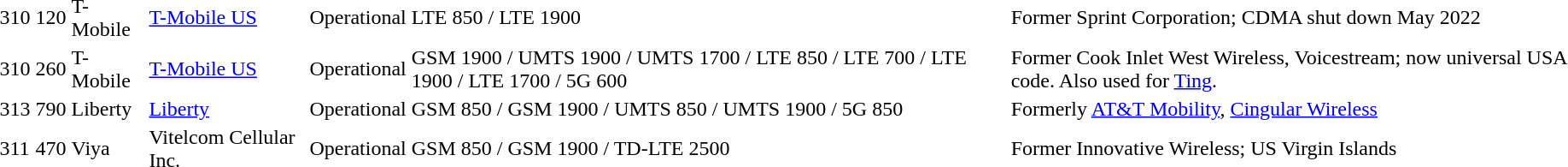<table>
<tr>
<td>310</td>
<td>120</td>
<td>T-Mobile</td>
<td><a href='#'>T-Mobile US</a></td>
<td>Operational</td>
<td>LTE 850 / LTE 1900</td>
<td>Former Sprint Corporation; CDMA shut down May 2022</td>
</tr>
<tr>
<td>310</td>
<td>260</td>
<td>T-Mobile</td>
<td><a href='#'>T-Mobile US</a></td>
<td>Operational</td>
<td>GSM 1900 / UMTS 1900 / UMTS 1700 / LTE 850 / LTE 700 / LTE 1900 / LTE 1700 / 5G 600</td>
<td>Former Cook Inlet West Wireless, Voicestream; now universal USA code.  Also used for <a href='#'>Ting</a>.</td>
</tr>
<tr>
<td>313</td>
<td>790</td>
<td>Liberty</td>
<td><a href='#'>Liberty</a></td>
<td>Operational</td>
<td>GSM 850 / GSM 1900 / UMTS 850 / UMTS 1900 / 5G 850</td>
<td>Formerly <a href='#'>AT&T Mobility</a>, <a href='#'>Cingular Wireless</a></td>
</tr>
<tr>
<td>311</td>
<td>470</td>
<td>Viya</td>
<td>Vitelcom Cellular Inc.</td>
<td>Operational</td>
<td>GSM 850 / GSM 1900 / TD-LTE 2500</td>
<td>Former Innovative Wireless; US Virgin Islands</td>
</tr>
</table>
